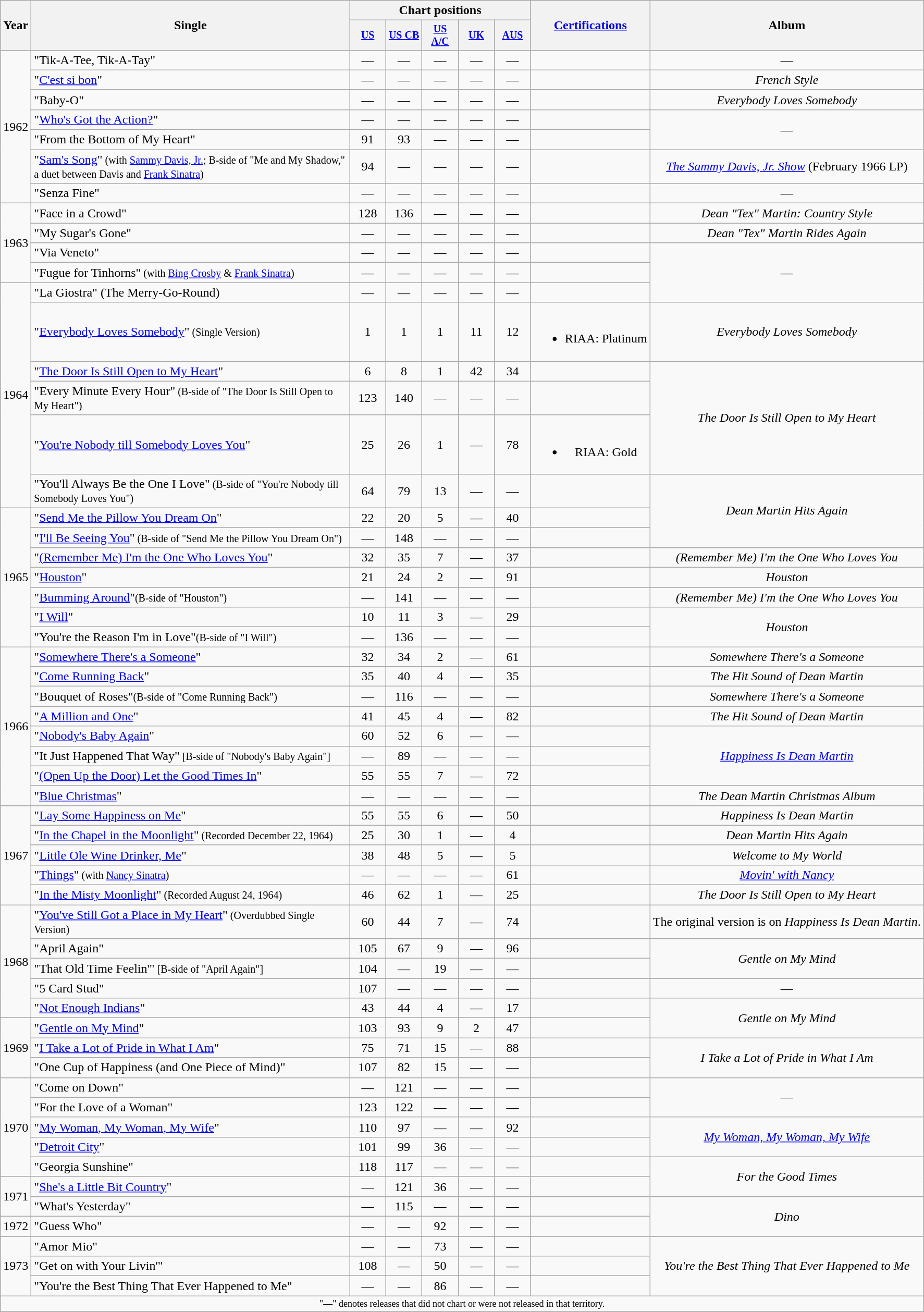<table class="wikitable" style="text-align:center;">
<tr>
<th rowspan="2">Year</th>
<th width="400" rowspan="2">Single</th>
<th colspan="5">Chart positions</th>
<th rowspan="2"><a href='#'>Certifications</a></th>
<th rowspan="2">Album</th>
</tr>
<tr style="font-size:smaller;">
<th width="40"><a href='#'>US</a><br></th>
<th width="40"><a href='#'>US CB</a><br></th>
<th width="40"><a href='#'>US<br>A/C</a><br></th>
<th width="40"><a href='#'>UK</a><br></th>
<th width="40"><a href='#'>AUS</a><br></th>
</tr>
<tr>
<td rowspan="7">1962</td>
<td align="left">"Tik-A-Tee, Tik-A-Tay"</td>
<td>—</td>
<td>—</td>
<td>—</td>
<td>—</td>
<td>—</td>
<td></td>
<td rowspan="1" align="center">—</td>
</tr>
<tr>
<td align="left">"<a href='#'>C'est si bon</a>"</td>
<td>—</td>
<td>—</td>
<td>—</td>
<td>—</td>
<td>—</td>
<td></td>
<td rowspan="1" align="center"><em>French Style</em></td>
</tr>
<tr>
<td align="left">"Baby-O"</td>
<td>—</td>
<td>—</td>
<td>—</td>
<td>—</td>
<td>—</td>
<td></td>
<td rowspan="1" align="center"><em>Everybody Loves Somebody</em></td>
</tr>
<tr>
<td align="left">"<a href='#'>Who's Got the Action?</a>"</td>
<td>—</td>
<td>—</td>
<td>—</td>
<td>—</td>
<td>—</td>
<td></td>
<td rowspan="2" align="center">—</td>
</tr>
<tr>
<td align="left">"From the Bottom of My Heart"</td>
<td>91</td>
<td>93</td>
<td>—</td>
<td>—</td>
<td>—</td>
<td></td>
</tr>
<tr>
<td align="left">"<a href='#'>Sam's Song</a>"<small> (with <a href='#'>Sammy Davis, Jr.</a>; B-side of "Me and My Shadow," a duet between Davis and <a href='#'>Frank Sinatra</a>)</small></td>
<td>94</td>
<td>—</td>
<td>—</td>
<td>—</td>
<td>—</td>
<td></td>
<td rowspan="1" align="center"><em><a href='#'>The Sammy Davis, Jr. Show</a></em> (February 1966 LP)</td>
</tr>
<tr>
<td align="left">"Senza Fine"</td>
<td>—</td>
<td>—</td>
<td>—</td>
<td>—</td>
<td>—</td>
<td></td>
<td rowspan="1" align="center">—</td>
</tr>
<tr>
<td rowspan="4">1963</td>
<td align="left">"Face in a Crowd"</td>
<td>128</td>
<td>136</td>
<td>—</td>
<td>—</td>
<td>—</td>
<td></td>
<td rowspan="1" align="center"><em>Dean "Tex" Martin: Country Style</em></td>
</tr>
<tr>
<td align="left">"My Sugar's Gone"</td>
<td>—</td>
<td>—</td>
<td>—</td>
<td>—</td>
<td>—</td>
<td></td>
<td rowspan="1" align="center"><em>Dean "Tex" Martin Rides Again</em></td>
</tr>
<tr>
<td align="left">"Via Veneto"</td>
<td>—</td>
<td>—</td>
<td>—</td>
<td>—</td>
<td>—</td>
<td></td>
<td rowspan="3" align="center">—</td>
</tr>
<tr>
<td align="left">"Fugue for Tinhorns"<small> (with <a href='#'>Bing Crosby</a> & <a href='#'>Frank Sinatra</a>)</small></td>
<td>—</td>
<td>—</td>
<td>—</td>
<td>—</td>
<td>—</td>
<td></td>
</tr>
<tr>
<td rowspan="6">1964</td>
<td align="left">"La Giostra" (The Merry-Go-Round)</td>
<td>—</td>
<td>—</td>
<td>—</td>
<td>—</td>
<td>—</td>
<td></td>
</tr>
<tr>
<td align="left">"<a href='#'>Everybody Loves Somebody</a>"<small> (Single Version)</small></td>
<td>1</td>
<td>1</td>
<td>1</td>
<td>11</td>
<td>12</td>
<td><br><ul><li>RIAA: Platinum</li></ul></td>
<td rowspan="1" align="center"><em>Everybody Loves Somebody</em></td>
</tr>
<tr>
<td align="left">"<a href='#'>The Door Is Still Open to My Heart</a>"</td>
<td>6</td>
<td>8</td>
<td>1</td>
<td>42</td>
<td>34</td>
<td></td>
<td rowspan="3" align="center"><em>The Door Is Still Open to My Heart</em></td>
</tr>
<tr>
<td align="left">"Every Minute Every Hour"<small> (B-side of "The Door Is Still Open to My Heart")</small></td>
<td>123</td>
<td>140</td>
<td>—</td>
<td>—</td>
<td>—</td>
<td></td>
</tr>
<tr>
<td align="left">"<a href='#'>You're Nobody till Somebody Loves You</a>"</td>
<td>25</td>
<td>26</td>
<td>1</td>
<td>—</td>
<td>78</td>
<td><br><ul><li>RIAA: Gold</li></ul></td>
</tr>
<tr>
<td align="left">"You'll Always Be the One I Love"<small> (B-side of "You're Nobody till Somebody Loves You")</small></td>
<td>64</td>
<td>79</td>
<td>13</td>
<td>—</td>
<td>—</td>
<td></td>
<td rowspan="3" align="center"><em>Dean Martin Hits Again</em></td>
</tr>
<tr>
<td rowspan="7">1965</td>
<td align="left">"<a href='#'>Send Me the Pillow You Dream On</a>"</td>
<td>22</td>
<td>20</td>
<td>5</td>
<td>—</td>
<td>40</td>
<td></td>
</tr>
<tr>
<td align="left">"<a href='#'>I'll Be Seeing You</a>"<small> (B-side of "Send Me the Pillow You Dream On")</small></td>
<td>—</td>
<td>148</td>
<td>—</td>
<td>—</td>
<td>—</td>
<td></td>
</tr>
<tr>
<td align="left">"<a href='#'>(Remember Me) I'm the One Who Loves You</a>"</td>
<td>32</td>
<td>35</td>
<td>7</td>
<td>—</td>
<td>37</td>
<td></td>
<td rowspan="1" align="center"><em>(Remember Me) I'm the One Who Loves You</em></td>
</tr>
<tr>
<td align="left">"<a href='#'>Houston</a>"</td>
<td>21</td>
<td>24</td>
<td>2</td>
<td>—</td>
<td>91</td>
<td></td>
<td rowspan="1" align="center"><em>Houston</em></td>
</tr>
<tr>
<td align="left">"<a href='#'>Bumming Around</a>"<small>(B-side of "Houston")</small></td>
<td>—</td>
<td>141</td>
<td>—</td>
<td>—</td>
<td>—</td>
<td></td>
<td rowspan="1" align="center"><em>(Remember Me) I'm the One Who Loves You</em></td>
</tr>
<tr>
<td align="left">"<a href='#'>I Will</a>"</td>
<td>10</td>
<td>11</td>
<td>3</td>
<td>—</td>
<td>29</td>
<td></td>
<td rowspan="2" align="center"><em>Houston</em></td>
</tr>
<tr>
<td align="left">"You're the Reason I'm in Love"<small>(B-side of "I Will")</small></td>
<td>—</td>
<td>136</td>
<td>—</td>
<td>—</td>
<td>—</td>
<td></td>
</tr>
<tr>
<td rowspan="8">1966</td>
<td align="left">"<a href='#'>Somewhere There's a Someone</a>"</td>
<td>32</td>
<td>34</td>
<td>2</td>
<td>—</td>
<td>61</td>
<td></td>
<td rowspan="1" align="center"><em>Somewhere There's a Someone</em></td>
</tr>
<tr>
<td align="left">"<a href='#'>Come Running Back</a>"</td>
<td>35</td>
<td>40</td>
<td>4</td>
<td>—</td>
<td>35</td>
<td></td>
<td rowspan="1" align="center"><em>The Hit Sound of Dean Martin</em></td>
</tr>
<tr>
<td align="left">"Bouquet of Roses"<small>(B-side of "Come Running Back")</small></td>
<td>—</td>
<td>116</td>
<td>—</td>
<td>—</td>
<td>—</td>
<td></td>
<td rowspan="1" align="center"><em>Somewhere There's a Someone</em></td>
</tr>
<tr>
<td align="left">"<a href='#'>A Million and One</a>"</td>
<td>41</td>
<td>45</td>
<td>4</td>
<td>—</td>
<td>82</td>
<td></td>
<td rowspan="1" align="center"><em>The Hit Sound of Dean Martin</em></td>
</tr>
<tr>
<td align="left">"<a href='#'>Nobody's Baby Again</a>"</td>
<td>60</td>
<td>52</td>
<td>6</td>
<td>—</td>
<td>—</td>
<td></td>
<td rowspan="3" align="center"><em><a href='#'>Happiness Is Dean Martin</a></em></td>
</tr>
<tr>
<td align="left">"It Just Happened That Way"<small> [B-side of "Nobody's Baby Again"]</small></td>
<td>—</td>
<td>89</td>
<td>—</td>
<td>—</td>
<td>—</td>
<td></td>
</tr>
<tr>
<td align="left">"<a href='#'>(Open Up the Door) Let the Good Times In</a>"</td>
<td>55</td>
<td>55</td>
<td>7</td>
<td>—</td>
<td>72</td>
<td></td>
</tr>
<tr>
<td align="left">"<a href='#'>Blue Christmas</a>"</td>
<td>—</td>
<td>—</td>
<td>—</td>
<td>—</td>
<td>—</td>
<td></td>
<td rowspan="1" align="center"><em>The Dean Martin Christmas Album</em></td>
</tr>
<tr>
<td rowspan="5">1967</td>
<td align="left">"<a href='#'>Lay Some Happiness on Me</a>"</td>
<td>55</td>
<td>55</td>
<td>6</td>
<td>—</td>
<td>50</td>
<td></td>
<td rowspan="1" align="center"><em>Happiness Is Dean Martin</em></td>
</tr>
<tr>
<td align="left">"<a href='#'>In the Chapel in the Moonlight</a>"<small> (Recorded December 22, 1964)</small></td>
<td>25</td>
<td>30</td>
<td>1</td>
<td>—</td>
<td>4</td>
<td></td>
<td rowspan="1" align="center"><em>Dean Martin Hits Again</em></td>
</tr>
<tr>
<td align="left">"<a href='#'>Little Ole Wine Drinker, Me</a>"</td>
<td>38</td>
<td>48</td>
<td>5</td>
<td>—</td>
<td>5</td>
<td></td>
<td rowspan="1" align="center"><em>Welcome to My World</em></td>
</tr>
<tr>
<td align="left">"<a href='#'>Things</a>"<small> (with <a href='#'>Nancy Sinatra</a>)</small></td>
<td>—</td>
<td>—</td>
<td>—</td>
<td>—</td>
<td>61</td>
<td></td>
<td rowspan="1" align="center"><em><a href='#'>Movin' with Nancy</a></em></td>
</tr>
<tr>
<td align="left">"<a href='#'>In the Misty Moonlight</a>"<small> (Recorded August 24, 1964)</small></td>
<td>46</td>
<td>62</td>
<td>1</td>
<td>—</td>
<td>25</td>
<td></td>
<td rowspan="1" align="center"><em>The Door Is Still Open to My Heart</em></td>
</tr>
<tr>
<td rowspan="5">1968</td>
<td align="left">"<a href='#'>You've Still Got a Place in My Heart</a>"<small> (Overdubbed Single Version)</small></td>
<td>60</td>
<td>44</td>
<td>7</td>
<td>—</td>
<td>74</td>
<td></td>
<td rowspan="1" align="center">The original version is on <em>Happiness Is Dean Martin</em>.</td>
</tr>
<tr>
<td align="left">"April Again"</td>
<td>105</td>
<td>67</td>
<td>9</td>
<td>—</td>
<td>96</td>
<td></td>
<td rowspan="2" align="center"><em>Gentle on My Mind</em></td>
</tr>
<tr>
<td align="left">"That Old Time Feelin'"<small> [B-side of "April Again"]</small></td>
<td>104</td>
<td>—</td>
<td>19</td>
<td>—</td>
<td>—</td>
<td></td>
</tr>
<tr>
<td align="left">"5 Card Stud"</td>
<td>107</td>
<td>—</td>
<td>—</td>
<td>—</td>
<td>—</td>
<td></td>
<td rowspan="1" align="center">—</td>
</tr>
<tr>
<td align="left">"<a href='#'>Not Enough Indians</a>"</td>
<td>43</td>
<td>44</td>
<td>4</td>
<td>—</td>
<td>17</td>
<td></td>
<td rowspan="2" align="center"><em>Gentle on My Mind</em></td>
</tr>
<tr>
<td rowspan="3">1969</td>
<td align="left">"<a href='#'>Gentle on My Mind</a>"</td>
<td>103</td>
<td>93</td>
<td>9</td>
<td>2</td>
<td>47</td>
<td></td>
</tr>
<tr>
<td align="left">"<a href='#'>I Take a Lot of Pride in What I Am</a>"</td>
<td>75</td>
<td>71</td>
<td>15</td>
<td>—</td>
<td>88</td>
<td></td>
<td rowspan="2" align="center"><em>I Take a Lot of Pride in What I Am</em></td>
</tr>
<tr>
<td align="left">"One Cup of Happiness (and One Piece of Mind)"</td>
<td>107</td>
<td>82</td>
<td>15</td>
<td>—</td>
<td>—</td>
<td></td>
</tr>
<tr>
<td rowspan="5">1970</td>
<td align="left">"Come on Down"</td>
<td>—</td>
<td>121</td>
<td>—</td>
<td>—</td>
<td>—</td>
<td></td>
<td rowspan="2" align="center">—</td>
</tr>
<tr>
<td align="left">"For the Love of a Woman"</td>
<td>123</td>
<td>122</td>
<td>—</td>
<td>—</td>
<td>—</td>
<td></td>
</tr>
<tr>
<td align="left">"<a href='#'>My Woman, My Woman, My Wife</a>"</td>
<td>110</td>
<td>97</td>
<td>—</td>
<td>—</td>
<td>92</td>
<td></td>
<td rowspan="2" align="center"><em><a href='#'>My Woman, My Woman, My Wife</a></em></td>
</tr>
<tr>
<td align="left">"<a href='#'>Detroit City</a>"</td>
<td>101</td>
<td>99</td>
<td>36</td>
<td>—</td>
<td>—</td>
<td></td>
</tr>
<tr>
<td align="left">"Georgia Sunshine"</td>
<td>118</td>
<td>117</td>
<td>—</td>
<td>—</td>
<td>—</td>
<td></td>
<td rowspan="2" align="center"><em>For the Good Times</em></td>
</tr>
<tr>
<td rowspan="2">1971</td>
<td align="left">"<a href='#'>She's a Little Bit Country</a>"</td>
<td>—</td>
<td>121</td>
<td>36</td>
<td>—</td>
<td>—</td>
<td></td>
</tr>
<tr>
<td align="left">"What's Yesterday"</td>
<td>—</td>
<td>115</td>
<td>—</td>
<td>—</td>
<td>—</td>
<td></td>
<td rowspan="2" align="center"><em>Dino</em></td>
</tr>
<tr>
<td>1972</td>
<td align="left">"Guess Who"</td>
<td>—</td>
<td>—</td>
<td>92</td>
<td>—</td>
<td>—</td>
<td></td>
</tr>
<tr>
<td rowspan="3">1973</td>
<td align="left">"Amor Mio"</td>
<td>—</td>
<td>—</td>
<td>73</td>
<td>—</td>
<td>—</td>
<td></td>
<td rowspan="3" align="center"><em>You're the Best Thing That Ever Happened to Me</em></td>
</tr>
<tr>
<td align="left">"Get on with Your Livin'"</td>
<td>108</td>
<td>—</td>
<td>50</td>
<td>—</td>
<td>—</td>
<td></td>
</tr>
<tr>
<td align="left">"You're the Best Thing That Ever Happened to Me"</td>
<td>—</td>
<td>—</td>
<td>86</td>
<td>—</td>
<td>—</td>
<td></td>
</tr>
<tr>
<td colspan="10" style="text-align:center; font-size:9pt;">"—" denotes releases that did not chart or were not released in that territory.</td>
</tr>
</table>
